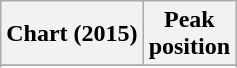<table class="wikitable sortable plainrowheaders" style="text-align:center;">
<tr>
<th scope="col">Chart (2015)</th>
<th scope="col">Peak<br>position</th>
</tr>
<tr>
</tr>
<tr>
</tr>
<tr>
</tr>
<tr>
</tr>
<tr>
</tr>
<tr>
</tr>
<tr>
</tr>
<tr>
</tr>
<tr>
</tr>
</table>
